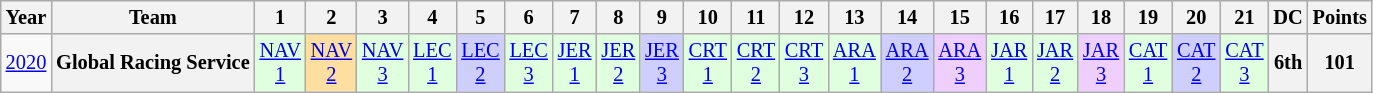<table class="wikitable" style="text-align:center; font-size:85%">
<tr>
<th>Year</th>
<th>Team</th>
<th>1</th>
<th>2</th>
<th>3</th>
<th>4</th>
<th>5</th>
<th>6</th>
<th>7</th>
<th>8</th>
<th>9</th>
<th>10</th>
<th>11</th>
<th>12</th>
<th>13</th>
<th>14</th>
<th>15</th>
<th>16</th>
<th>17</th>
<th>18</th>
<th>19</th>
<th>20</th>
<th>21</th>
<th>DC</th>
<th>Points</th>
</tr>
<tr>
<td><a href='#'>2020</a></td>
<th nowrap>Global Racing Service</th>
<td style="background:#DFFFDF;"><a href='#'>NAV<br>1</a><br></td>
<td style="background:#FFDF9F;"><a href='#'>NAV<br>2</a><br></td>
<td style="background:#DFFFDF;"><a href='#'>NAV<br>3</a><br></td>
<td style="background:#DFFFDF;"><a href='#'>LEC<br>1</a><br></td>
<td style="background:#CFCFFF;"><a href='#'>LEC<br>2</a><br></td>
<td style="background:#DFFFDF;"><a href='#'>LEC<br>3</a><br></td>
<td style="background:#DFFFDF;"><a href='#'>JER<br>1</a><br></td>
<td style="background:#DFFFDF;"><a href='#'>JER<br>2</a><br></td>
<td style="background:#CFCFFF;"><a href='#'>JER<br>3</a><br></td>
<td style="background:#DFFFDF;"><a href='#'>CRT<br>1</a><br></td>
<td style="background:#DFFFDF;"><a href='#'>CRT<br>2</a><br></td>
<td style="background:#DFFFDF;"><a href='#'>CRT<br>3</a><br></td>
<td style="background:#DFFFDF;"><a href='#'>ARA<br>1</a><br></td>
<td style="background:#CFCFFF;"><a href='#'>ARA<br>2</a><br></td>
<td style="background:#EFCFFF;"><a href='#'>ARA<br>3</a><br></td>
<td style="background:#DFFFDF;"><a href='#'>JAR<br>1</a><br></td>
<td style="background:#DFFFDF;"><a href='#'>JAR<br>2</a><br></td>
<td style="background:#EFCFFF;"><a href='#'>JAR<br>3</a><br></td>
<td style="background:#DFFFDF;"><a href='#'>CAT<br>1</a><br></td>
<td style="background:#CFCFFF;"><a href='#'>CAT<br>2</a><br></td>
<td style="background:#DFFFDF;"><a href='#'>CAT<br>3</a><br></td>
<th>6th</th>
<th>101</th>
</tr>
</table>
